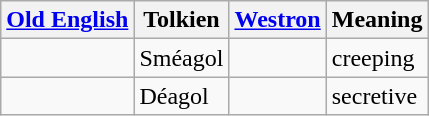<table class="wikitable">
<tr>
<th scope="col"><a href='#'>Old English</a></th>
<th scope="col">Tolkien</th>
<th scope="col"><a href='#'>Westron</a></th>
<th scope="col">Meaning</th>
</tr>
<tr>
<td></td>
<td>Sméagol</td>
<td></td>
<td>creeping</td>
</tr>
<tr>
<td></td>
<td>Déagol</td>
<td></td>
<td>secretive</td>
</tr>
</table>
